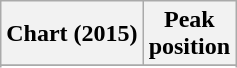<table class="wikitable sortable plainrowheaders" style="text-align:center">
<tr>
<th scope="col">Chart (2015)</th>
<th scope="col">Peak<br> position</th>
</tr>
<tr>
</tr>
<tr>
</tr>
<tr>
</tr>
<tr>
</tr>
<tr>
</tr>
</table>
